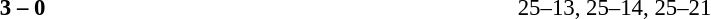<table width=100% cellspacing=1>
<tr>
<th width=20%></th>
<th width=12%></th>
<th width=20%></th>
<th width=33%></th>
<td></td>
</tr>
<tr style=font-size:95%>
<td align=right><strong></strong></td>
<td align=center><strong>3 – 0</strong></td>
<td></td>
<td>25–13, 25–14, 25–21</td>
</tr>
</table>
